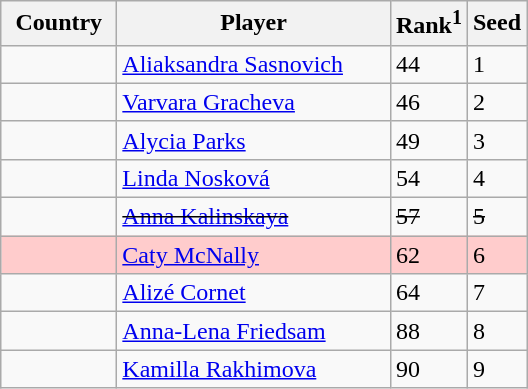<table class="sortable wikitable">
<tr>
<th width="70">Country</th>
<th width="175">Player</th>
<th>Rank<sup>1</sup></th>
<th>Seed</th>
</tr>
<tr>
<td></td>
<td><a href='#'>Aliaksandra Sasnovich</a></td>
<td>44</td>
<td>1</td>
</tr>
<tr>
<td></td>
<td><a href='#'>Varvara Gracheva</a></td>
<td>46</td>
<td>2</td>
</tr>
<tr>
<td></td>
<td><a href='#'>Alycia Parks</a></td>
<td>49</td>
<td>3</td>
</tr>
<tr>
<td></td>
<td><a href='#'>Linda Nosková</a></td>
<td>54</td>
<td>4</td>
</tr>
<tr>
<td></td>
<td><s><a href='#'>Anna Kalinskaya</a></s></td>
<td><s>57</s></td>
<td><s>5</s></td>
</tr>
<tr style="background:#fcc;">
<td></td>
<td><a href='#'>Caty McNally</a></td>
<td>62</td>
<td>6</td>
</tr>
<tr>
<td></td>
<td><a href='#'>Alizé Cornet</a></td>
<td>64</td>
<td>7</td>
</tr>
<tr>
<td></td>
<td><a href='#'>Anna-Lena Friedsam</a></td>
<td>88</td>
<td>8</td>
</tr>
<tr>
<td></td>
<td><a href='#'>Kamilla Rakhimova</a></td>
<td>90</td>
<td>9</td>
</tr>
</table>
